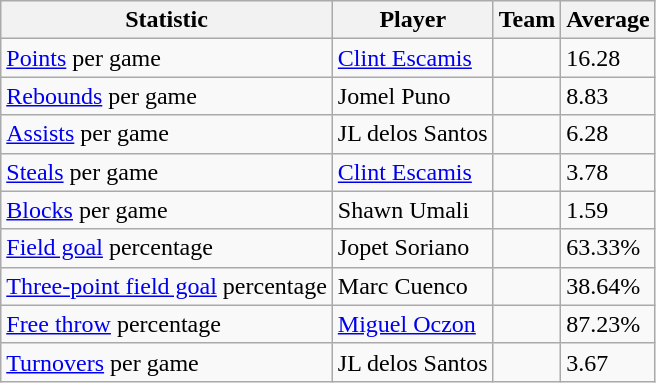<table class="wikitable">
<tr>
<th>Statistic</th>
<th>Player</th>
<th>Team</th>
<th>Average</th>
</tr>
<tr>
<td><a href='#'>Points</a> per game</td>
<td><a href='#'>Clint Escamis</a></td>
<td></td>
<td>16.28</td>
</tr>
<tr>
<td><a href='#'>Rebounds</a> per game</td>
<td>Jomel Puno</td>
<td></td>
<td>8.83</td>
</tr>
<tr>
<td><a href='#'>Assists</a> per game</td>
<td>JL delos Santos</td>
<td></td>
<td>6.28</td>
</tr>
<tr>
<td><a href='#'>Steals</a> per game</td>
<td><a href='#'>Clint Escamis</a></td>
<td></td>
<td>3.78</td>
</tr>
<tr>
<td><a href='#'>Blocks</a> per game</td>
<td>Shawn Umali</td>
<td></td>
<td>1.59</td>
</tr>
<tr>
<td><a href='#'>Field goal</a> percentage</td>
<td>Jopet Soriano</td>
<td></td>
<td>63.33%</td>
</tr>
<tr>
<td><a href='#'>Three-point field goal</a> percentage</td>
<td>Marc Cuenco</td>
<td></td>
<td>38.64%</td>
</tr>
<tr>
<td><a href='#'>Free throw</a> percentage</td>
<td><a href='#'>Miguel Oczon</a></td>
<td></td>
<td>87.23%</td>
</tr>
<tr>
<td><a href='#'>Turnovers</a> per game</td>
<td>JL delos Santos</td>
<td></td>
<td>3.67</td>
</tr>
</table>
